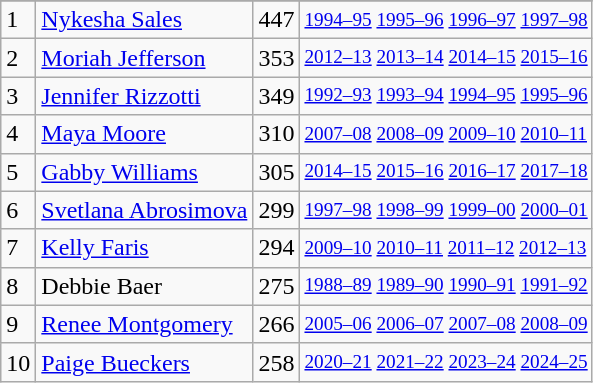<table class="wikitable">
<tr>
</tr>
<tr>
<td>1</td>
<td><a href='#'>Nykesha Sales</a></td>
<td>447</td>
<td style="font-size:80%;"><a href='#'>1994–95</a> <a href='#'>1995–96</a> <a href='#'>1996–97</a> <a href='#'>1997–98</a></td>
</tr>
<tr>
<td>2</td>
<td><a href='#'>Moriah Jefferson</a></td>
<td>353</td>
<td style="font-size:80%;"><a href='#'>2012–13</a> <a href='#'>2013–14</a> <a href='#'>2014–15</a> <a href='#'>2015–16</a></td>
</tr>
<tr>
<td>3</td>
<td><a href='#'>Jennifer Rizzotti</a></td>
<td>349</td>
<td style="font-size:80%;"><a href='#'>1992–93</a> <a href='#'>1993–94</a> <a href='#'>1994–95</a> <a href='#'>1995–96</a></td>
</tr>
<tr>
<td>4</td>
<td><a href='#'>Maya Moore</a></td>
<td>310</td>
<td style="font-size:80%;"><a href='#'>2007–08</a> <a href='#'>2008–09</a> <a href='#'>2009–10</a> <a href='#'>2010–11</a></td>
</tr>
<tr>
<td>5</td>
<td><a href='#'>Gabby Williams</a></td>
<td>305</td>
<td style="font-size:80%;"><a href='#'>2014–15</a> <a href='#'>2015–16</a> <a href='#'>2016–17</a> <a href='#'>2017–18</a></td>
</tr>
<tr>
<td>6</td>
<td><a href='#'>Svetlana Abrosimova</a></td>
<td>299</td>
<td style="font-size:80%;"><a href='#'>1997–98</a> <a href='#'>1998–99</a> <a href='#'>1999–00</a> <a href='#'>2000–01</a></td>
</tr>
<tr>
<td>7</td>
<td><a href='#'>Kelly Faris</a></td>
<td>294</td>
<td style="font-size:80%;"><a href='#'>2009–10</a> <a href='#'>2010–11</a> <a href='#'>2011–12</a> <a href='#'>2012–13</a></td>
</tr>
<tr>
<td>8</td>
<td>Debbie Baer</td>
<td>275</td>
<td style="font-size:80%;"><a href='#'>1988–89</a> <a href='#'>1989–90</a> <a href='#'>1990–91</a> <a href='#'>1991–92</a></td>
</tr>
<tr>
<td>9</td>
<td><a href='#'>Renee Montgomery</a></td>
<td>266</td>
<td style="font-size:80%;"><a href='#'>2005–06</a> <a href='#'>2006–07</a> <a href='#'>2007–08</a> <a href='#'>2008–09</a></td>
</tr>
<tr>
<td>10</td>
<td><a href='#'>Paige Bueckers</a></td>
<td>258</td>
<td style="font-size:80%;"><a href='#'>2020–21</a> <a href='#'>2021–22</a> <a href='#'>2023–24</a> <a href='#'>2024–25</a><br></td>
</tr>
</table>
